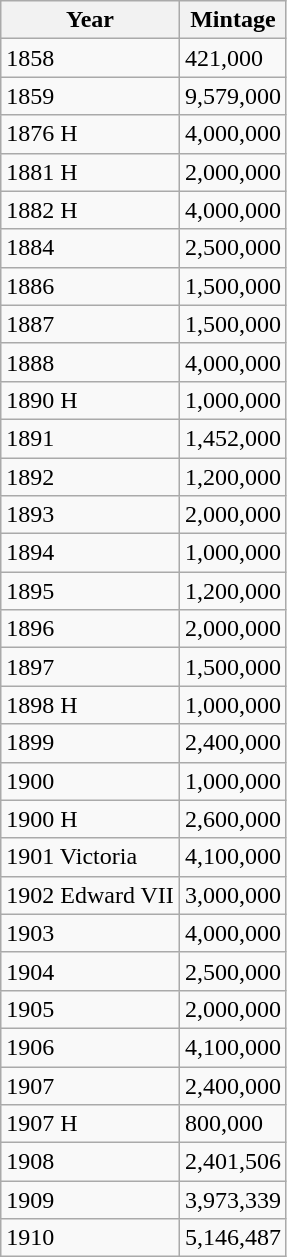<table class="wikitable sortable">
<tr>
<th>Year</th>
<th>Mintage</th>
</tr>
<tr>
<td>1858</td>
<td>421,000 </td>
</tr>
<tr>
<td>1859</td>
<td>9,579,000</td>
</tr>
<tr>
<td>1876 H</td>
<td>4,000,000</td>
</tr>
<tr>
<td>1881 H</td>
<td>2,000,000</td>
</tr>
<tr>
<td>1882 H</td>
<td>4,000,000</td>
</tr>
<tr>
<td>1884</td>
<td>2,500,000</td>
</tr>
<tr>
<td>1886</td>
<td>1,500,000</td>
</tr>
<tr>
<td>1887</td>
<td>1,500,000</td>
</tr>
<tr>
<td>1888</td>
<td>4,000,000</td>
</tr>
<tr>
<td>1890 H</td>
<td>1,000,000</td>
</tr>
<tr>
<td>1891</td>
<td>1,452,000</td>
</tr>
<tr>
<td>1892</td>
<td>1,200,000</td>
</tr>
<tr>
<td>1893</td>
<td>2,000,000</td>
</tr>
<tr>
<td>1894</td>
<td>1,000,000</td>
</tr>
<tr>
<td>1895</td>
<td>1,200,000</td>
</tr>
<tr>
<td>1896</td>
<td>2,000,000</td>
</tr>
<tr>
<td>1897</td>
<td>1,500,000</td>
</tr>
<tr>
<td>1898 H</td>
<td>1,000,000</td>
</tr>
<tr>
<td>1899</td>
<td>2,400,000</td>
</tr>
<tr>
<td>1900</td>
<td>1,000,000</td>
</tr>
<tr>
<td>1900 H</td>
<td>2,600,000</td>
</tr>
<tr>
<td>1901 Victoria</td>
<td>4,100,000</td>
</tr>
<tr>
<td>1902 Edward VII</td>
<td>3,000,000</td>
</tr>
<tr>
<td>1903</td>
<td>4,000,000</td>
</tr>
<tr>
<td>1904</td>
<td>2,500,000</td>
</tr>
<tr>
<td>1905</td>
<td>2,000,000</td>
</tr>
<tr>
<td>1906</td>
<td>4,100,000</td>
</tr>
<tr>
<td>1907</td>
<td>2,400,000</td>
</tr>
<tr>
<td>1907 H</td>
<td>800,000</td>
</tr>
<tr>
<td>1908</td>
<td>2,401,506</td>
</tr>
<tr>
<td>1909</td>
<td>3,973,339</td>
</tr>
<tr>
<td>1910</td>
<td>5,146,487</td>
</tr>
</table>
